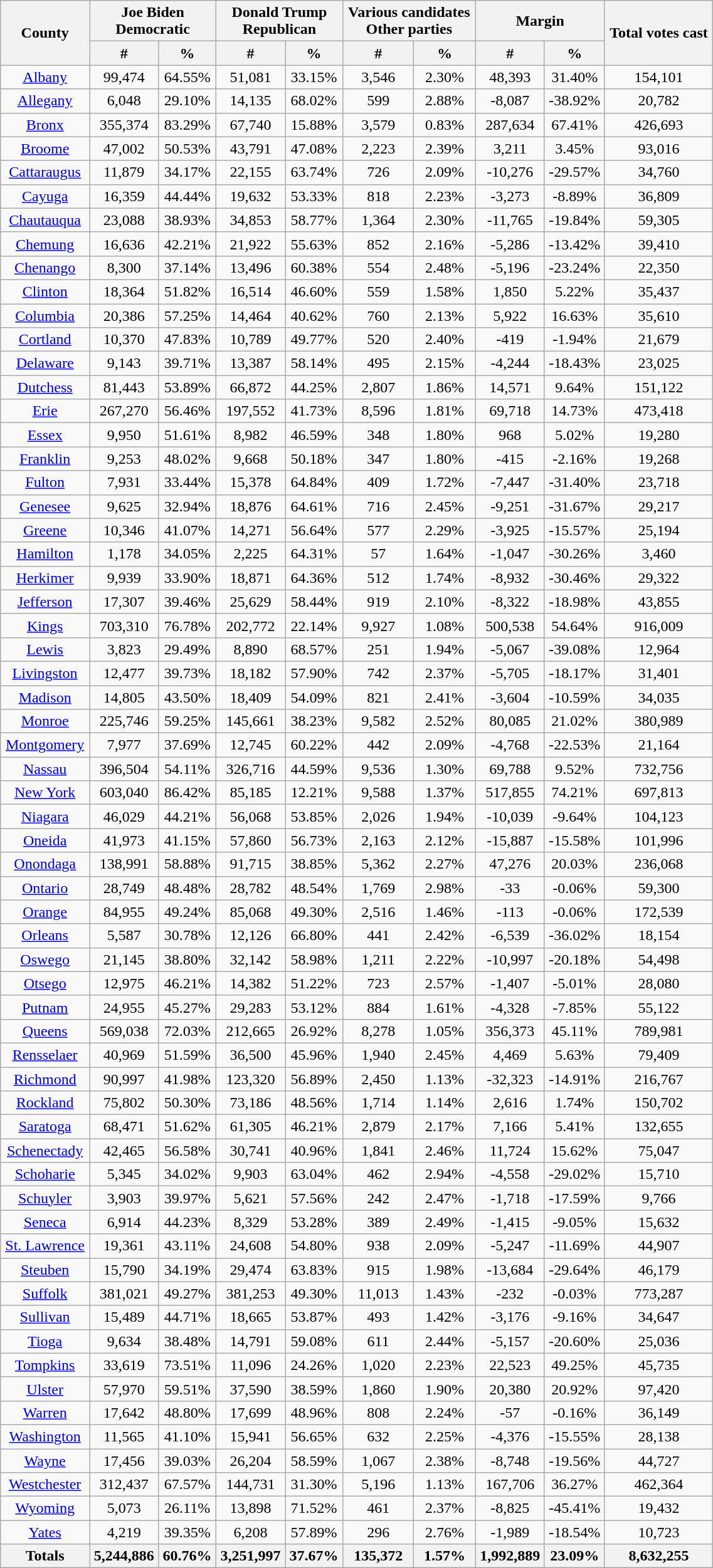<table width="60%"  class="wikitable sortable" style="text-align:center">
<tr>
<th style="text-align:center;" rowspan="2">County</th>
<th style="text-align:center;" colspan="2">Joe Biden<br>Democratic</th>
<th style="text-align:center;" colspan="2">Donald Trump<br>Republican</th>
<th style="text-align:center;" colspan="2">Various candidates<br>Other parties</th>
<th style="text-align:center;" colspan="2">Margin</th>
<th style="text-align:center;" rowspan="2">Total votes cast</th>
</tr>
<tr>
<th style="text-align:center;" data-sort-type="number">#</th>
<th style="text-align:center;" data-sort-type="number">%</th>
<th style="text-align:center;" data-sort-type="number">#</th>
<th style="text-align:center;" data-sort-type="number">%</th>
<th style="text-align:center;" data-sort-type="number">#</th>
<th style="text-align:center;" data-sort-type="number">%</th>
<th style="text-align:center;" data-sort-type="number">#</th>
<th style="text-align:center;" data-sort-type="number">%</th>
</tr>
<tr style="text-align:center;">
<td><a href='#'>Albany</a></td>
<td>99,474</td>
<td>64.55%</td>
<td>51,081</td>
<td>33.15%</td>
<td>3,546</td>
<td>2.30%</td>
<td>48,393</td>
<td>31.40%</td>
<td>154,101</td>
</tr>
<tr style="text-align:center;">
<td><a href='#'>Allegany</a></td>
<td>6,048</td>
<td>29.10%</td>
<td>14,135</td>
<td>68.02%</td>
<td>599</td>
<td>2.88%</td>
<td>-8,087</td>
<td>-38.92%</td>
<td>20,782</td>
</tr>
<tr style="text-align:center;">
<td><a href='#'>Bronx</a></td>
<td>355,374</td>
<td>83.29%</td>
<td>67,740</td>
<td>15.88%</td>
<td>3,579</td>
<td>0.83%</td>
<td>287,634</td>
<td>67.41%</td>
<td>426,693</td>
</tr>
<tr style="text-align:center;">
<td><a href='#'>Broome</a></td>
<td>47,002</td>
<td>50.53%</td>
<td>43,791</td>
<td>47.08%</td>
<td>2,223</td>
<td>2.39%</td>
<td>3,211</td>
<td>3.45%</td>
<td>93,016</td>
</tr>
<tr style="text-align:center;">
<td><a href='#'>Cattaraugus</a></td>
<td>11,879</td>
<td>34.17%</td>
<td>22,155</td>
<td>63.74%</td>
<td>726</td>
<td>2.09%</td>
<td>-10,276</td>
<td>-29.57%</td>
<td>34,760</td>
</tr>
<tr style="text-align:center;">
<td><a href='#'>Cayuga</a></td>
<td>16,359</td>
<td>44.44%</td>
<td>19,632</td>
<td>53.33%</td>
<td>818</td>
<td>2.23%</td>
<td>-3,273</td>
<td>-8.89%</td>
<td>36,809</td>
</tr>
<tr style="text-align:center;">
<td><a href='#'>Chautauqua</a></td>
<td>23,088</td>
<td>38.93%</td>
<td>34,853</td>
<td>58.77%</td>
<td>1,364</td>
<td>2.30%</td>
<td>-11,765</td>
<td>-19.84%</td>
<td>59,305</td>
</tr>
<tr style="text-align:center;">
<td><a href='#'>Chemung</a></td>
<td>16,636</td>
<td>42.21%</td>
<td>21,922</td>
<td>55.63%</td>
<td>852</td>
<td>2.16%</td>
<td>-5,286</td>
<td>-13.42%</td>
<td>39,410</td>
</tr>
<tr style="text-align:center;">
<td><a href='#'>Chenango</a></td>
<td>8,300</td>
<td>37.14%</td>
<td>13,496</td>
<td>60.38%</td>
<td>554</td>
<td>2.48%</td>
<td>-5,196</td>
<td>-23.24%</td>
<td>22,350</td>
</tr>
<tr style="text-align:center;">
<td><a href='#'>Clinton</a></td>
<td>18,364</td>
<td>51.82%</td>
<td>16,514</td>
<td>46.60%</td>
<td>559</td>
<td>1.58%</td>
<td>1,850</td>
<td>5.22%</td>
<td>35,437</td>
</tr>
<tr style="text-align:center;">
<td><a href='#'>Columbia</a></td>
<td>20,386</td>
<td>57.25%</td>
<td>14,464</td>
<td>40.62%</td>
<td>760</td>
<td>2.13%</td>
<td>5,922</td>
<td>16.63%</td>
<td>35,610</td>
</tr>
<tr style="text-align:center;">
<td><a href='#'>Cortland</a></td>
<td>10,370</td>
<td>47.83%</td>
<td>10,789</td>
<td>49.77%</td>
<td>520</td>
<td>2.40%</td>
<td>-419</td>
<td>-1.94%</td>
<td>21,679</td>
</tr>
<tr style="text-align:center;">
<td><a href='#'>Delaware</a></td>
<td>9,143</td>
<td>39.71%</td>
<td>13,387</td>
<td>58.14%</td>
<td>495</td>
<td>2.15%</td>
<td>-4,244</td>
<td>-18.43%</td>
<td>23,025</td>
</tr>
<tr style="text-align:center;">
<td><a href='#'>Dutchess</a></td>
<td>81,443</td>
<td>53.89%</td>
<td>66,872</td>
<td>44.25%</td>
<td>2,807</td>
<td>1.86%</td>
<td>14,571</td>
<td>9.64%</td>
<td>151,122</td>
</tr>
<tr style="text-align:center;">
<td><a href='#'>Erie</a></td>
<td>267,270</td>
<td>56.46%</td>
<td>197,552</td>
<td>41.73%</td>
<td>8,596</td>
<td>1.81%</td>
<td>69,718</td>
<td>14.73%</td>
<td>473,418</td>
</tr>
<tr style="text-align:center;">
<td><a href='#'>Essex</a></td>
<td>9,950</td>
<td>51.61%</td>
<td>8,982</td>
<td>46.59%</td>
<td>348</td>
<td>1.80%</td>
<td>968</td>
<td>5.02%</td>
<td>19,280</td>
</tr>
<tr style="text-align:center;">
<td><a href='#'>Franklin</a></td>
<td>9,253</td>
<td>48.02%</td>
<td>9,668</td>
<td>50.18%</td>
<td>347</td>
<td>1.80%</td>
<td>-415</td>
<td>-2.16%</td>
<td>19,268</td>
</tr>
<tr style="text-align:center;">
<td><a href='#'>Fulton</a></td>
<td>7,931</td>
<td>33.44%</td>
<td>15,378</td>
<td>64.84%</td>
<td>409</td>
<td>1.72%</td>
<td>-7,447</td>
<td>-31.40%</td>
<td>23,718</td>
</tr>
<tr style="text-align:center;">
<td><a href='#'>Genesee</a></td>
<td>9,625</td>
<td>32.94%</td>
<td>18,876</td>
<td>64.61%</td>
<td>716</td>
<td>2.45%</td>
<td>-9,251</td>
<td>-31.67%</td>
<td>29,217</td>
</tr>
<tr style="text-align:center;">
<td><a href='#'>Greene</a></td>
<td>10,346</td>
<td>41.07%</td>
<td>14,271</td>
<td>56.64%</td>
<td>577</td>
<td>2.29%</td>
<td>-3,925</td>
<td>-15.57%</td>
<td>25,194</td>
</tr>
<tr style="text-align:center;">
<td><a href='#'>Hamilton</a></td>
<td>1,178</td>
<td>34.05%</td>
<td>2,225</td>
<td>64.31%</td>
<td>57</td>
<td>1.64%</td>
<td>-1,047</td>
<td>-30.26%</td>
<td>3,460</td>
</tr>
<tr style="text-align:center;">
<td><a href='#'>Herkimer</a></td>
<td>9,939</td>
<td>33.90%</td>
<td>18,871</td>
<td>64.36%</td>
<td>512</td>
<td>1.74%</td>
<td>-8,932</td>
<td>-30.46%</td>
<td>29,322</td>
</tr>
<tr style="text-align:center;">
<td><a href='#'>Jefferson</a></td>
<td>17,307</td>
<td>39.46%</td>
<td>25,629</td>
<td>58.44%</td>
<td>919</td>
<td>2.10%</td>
<td>-8,322</td>
<td>-18.98%</td>
<td>43,855</td>
</tr>
<tr style="text-align:center;">
<td><a href='#'>Kings</a></td>
<td>703,310</td>
<td>76.78%</td>
<td>202,772</td>
<td>22.14%</td>
<td>9,927</td>
<td>1.08%</td>
<td>500,538</td>
<td>54.64%</td>
<td>916,009</td>
</tr>
<tr style="text-align:center;">
<td><a href='#'>Lewis</a></td>
<td>3,823</td>
<td>29.49%</td>
<td>8,890</td>
<td>68.57%</td>
<td>251</td>
<td>1.94%</td>
<td>-5,067</td>
<td>-39.08%</td>
<td>12,964</td>
</tr>
<tr style="text-align:center;">
<td><a href='#'>Livingston</a></td>
<td>12,477</td>
<td>39.73%</td>
<td>18,182</td>
<td>57.90%</td>
<td>742</td>
<td>2.37%</td>
<td>-5,705</td>
<td>-18.17%</td>
<td>31,401</td>
</tr>
<tr style="text-align:center;">
<td><a href='#'>Madison</a></td>
<td>14,805</td>
<td>43.50%</td>
<td>18,409</td>
<td>54.09%</td>
<td>821</td>
<td>2.41%</td>
<td>-3,604</td>
<td>-10.59%</td>
<td>34,035</td>
</tr>
<tr style="text-align:center;">
<td><a href='#'>Monroe</a></td>
<td>225,746</td>
<td>59.25%</td>
<td>145,661</td>
<td>38.23%</td>
<td>9,582</td>
<td>2.52%</td>
<td>80,085</td>
<td>21.02%</td>
<td>380,989</td>
</tr>
<tr style="text-align:center;">
<td><a href='#'>Montgomery</a></td>
<td>7,977</td>
<td>37.69%</td>
<td>12,745</td>
<td>60.22%</td>
<td>442</td>
<td>2.09%</td>
<td>-4,768</td>
<td>-22.53%</td>
<td>21,164</td>
</tr>
<tr style="text-align:center;">
<td><a href='#'>Nassau</a></td>
<td>396,504</td>
<td>54.11%</td>
<td>326,716</td>
<td>44.59%</td>
<td>9,536</td>
<td>1.30%</td>
<td>69,788</td>
<td>9.52%</td>
<td>732,756</td>
</tr>
<tr style="text-align:center;">
<td><a href='#'>New York</a></td>
<td>603,040</td>
<td>86.42%</td>
<td>85,185</td>
<td>12.21%</td>
<td>9,588</td>
<td>1.37%</td>
<td>517,855</td>
<td>74.21%</td>
<td>697,813</td>
</tr>
<tr style="text-align:center;">
<td><a href='#'>Niagara</a></td>
<td>46,029</td>
<td>44.21%</td>
<td>56,068</td>
<td>53.85%</td>
<td>2,026</td>
<td>1.94%</td>
<td>-10,039</td>
<td>-9.64%</td>
<td>104,123</td>
</tr>
<tr style="text-align:center;">
<td><a href='#'>Oneida</a></td>
<td>41,973</td>
<td>41.15%</td>
<td>57,860</td>
<td>56.73%</td>
<td>2,163</td>
<td>2.12%</td>
<td>-15,887</td>
<td>-15.58%</td>
<td>101,996</td>
</tr>
<tr style="text-align:center;">
<td><a href='#'>Onondaga</a></td>
<td>138,991</td>
<td>58.88%</td>
<td>91,715</td>
<td>38.85%</td>
<td>5,362</td>
<td>2.27%</td>
<td>47,276</td>
<td>20.03%</td>
<td>236,068</td>
</tr>
<tr style="text-align:center;">
<td><a href='#'>Ontario</a></td>
<td>28,749</td>
<td>48.48%</td>
<td>28,782</td>
<td>48.54%</td>
<td>1,769</td>
<td>2.98%</td>
<td>-33</td>
<td>-0.06%</td>
<td>59,300</td>
</tr>
<tr style="text-align:center;">
<td><a href='#'>Orange</a></td>
<td>84,955</td>
<td>49.24%</td>
<td>85,068</td>
<td>49.30%</td>
<td>2,516</td>
<td>1.46%</td>
<td>-113</td>
<td>-0.06%</td>
<td>172,539</td>
</tr>
<tr style="text-align:center;">
<td><a href='#'>Orleans</a></td>
<td>5,587</td>
<td>30.78%</td>
<td>12,126</td>
<td>66.80%</td>
<td>441</td>
<td>2.42%</td>
<td>-6,539</td>
<td>-36.02%</td>
<td>18,154</td>
</tr>
<tr style="text-align:center;">
<td><a href='#'>Oswego</a></td>
<td>21,145</td>
<td>38.80%</td>
<td>32,142</td>
<td>58.98%</td>
<td>1,211</td>
<td>2.22%</td>
<td>-10,997</td>
<td>-20.18%</td>
<td>54,498</td>
</tr>
<tr style="text-align:center;">
<td><a href='#'>Otsego</a></td>
<td>12,975</td>
<td>46.21%</td>
<td>14,382</td>
<td>51.22%</td>
<td>723</td>
<td>2.57%</td>
<td>-1,407</td>
<td>-5.01%</td>
<td>28,080</td>
</tr>
<tr style="text-align:center;">
<td><a href='#'>Putnam</a></td>
<td>24,955</td>
<td>45.27%</td>
<td>29,283</td>
<td>53.12%</td>
<td>884</td>
<td>1.61%</td>
<td>-4,328</td>
<td>-7.85%</td>
<td>55,122</td>
</tr>
<tr style="text-align:center;">
<td><a href='#'>Queens</a></td>
<td>569,038</td>
<td>72.03%</td>
<td>212,665</td>
<td>26.92%</td>
<td>8,278</td>
<td>1.05%</td>
<td>356,373</td>
<td>45.11%</td>
<td>789,981</td>
</tr>
<tr style="text-align:center;">
<td><a href='#'>Rensselaer</a></td>
<td>40,969</td>
<td>51.59%</td>
<td>36,500</td>
<td>45.96%</td>
<td>1,940</td>
<td>2.45%</td>
<td>4,469</td>
<td>5.63%</td>
<td>79,409</td>
</tr>
<tr style="text-align:center;">
<td><a href='#'>Richmond</a></td>
<td>90,997</td>
<td>41.98%</td>
<td>123,320</td>
<td>56.89%</td>
<td>2,450</td>
<td>1.13%</td>
<td>-32,323</td>
<td>-14.91%</td>
<td>216,767</td>
</tr>
<tr style="text-align:center;">
<td><a href='#'>Rockland</a></td>
<td>75,802</td>
<td>50.30%</td>
<td>73,186</td>
<td>48.56%</td>
<td>1,714</td>
<td>1.14%</td>
<td>2,616</td>
<td>1.74%</td>
<td>150,702</td>
</tr>
<tr style="text-align:center;">
<td><a href='#'>Saratoga</a></td>
<td>68,471</td>
<td>51.62%</td>
<td>61,305</td>
<td>46.21%</td>
<td>2,879</td>
<td>2.17%</td>
<td>7,166</td>
<td>5.41%</td>
<td>132,655</td>
</tr>
<tr style="text-align:center;">
<td><a href='#'>Schenectady</a></td>
<td>42,465</td>
<td>56.58%</td>
<td>30,741</td>
<td>40.96%</td>
<td>1,841</td>
<td>2.46%</td>
<td>11,724</td>
<td>15.62%</td>
<td>75,047</td>
</tr>
<tr style="text-align:center;">
<td><a href='#'>Schoharie</a></td>
<td>5,345</td>
<td>34.02%</td>
<td>9,903</td>
<td>63.04%</td>
<td>462</td>
<td>2.94%</td>
<td>-4,558</td>
<td>-29.02%</td>
<td>15,710</td>
</tr>
<tr style="text-align:center;">
<td><a href='#'>Schuyler</a></td>
<td>3,903</td>
<td>39.97%</td>
<td>5,621</td>
<td>57.56%</td>
<td>242</td>
<td>2.47%</td>
<td>-1,718</td>
<td>-17.59%</td>
<td>9,766</td>
</tr>
<tr style="text-align:center;">
<td><a href='#'>Seneca</a></td>
<td>6,914</td>
<td>44.23%</td>
<td>8,329</td>
<td>53.28%</td>
<td>389</td>
<td>2.49%</td>
<td>-1,415</td>
<td>-9.05%</td>
<td>15,632</td>
</tr>
<tr style="text-align:center;">
<td><a href='#'>St. Lawrence</a></td>
<td>19,361</td>
<td>43.11%</td>
<td>24,608</td>
<td>54.80%</td>
<td>938</td>
<td>2.09%</td>
<td>-5,247</td>
<td>-11.69%</td>
<td>44,907</td>
</tr>
<tr style="text-align:center;">
<td><a href='#'>Steuben</a></td>
<td>15,790</td>
<td>34.19%</td>
<td>29,474</td>
<td>63.83%</td>
<td>915</td>
<td>1.98%</td>
<td>-13,684</td>
<td>-29.64%</td>
<td>46,179</td>
</tr>
<tr style="text-align:center;">
<td><a href='#'>Suffolk</a></td>
<td>381,021</td>
<td>49.27%</td>
<td>381,253</td>
<td>49.30%</td>
<td>11,013</td>
<td>1.43%</td>
<td>-232</td>
<td>-0.03%</td>
<td>773,287</td>
</tr>
<tr style="text-align:center;">
<td><a href='#'>Sullivan</a></td>
<td>15,489</td>
<td>44.71%</td>
<td>18,665</td>
<td>53.87%</td>
<td>493</td>
<td>1.42%</td>
<td>-3,176</td>
<td>-9.16%</td>
<td>34,647</td>
</tr>
<tr style="text-align:center;">
<td><a href='#'>Tioga</a></td>
<td>9,634</td>
<td>38.48%</td>
<td>14,791</td>
<td>59.08%</td>
<td>611</td>
<td>2.44%</td>
<td>-5,157</td>
<td>-20.60%</td>
<td>25,036</td>
</tr>
<tr style="text-align:center;">
<td><a href='#'>Tompkins</a></td>
<td>33,619</td>
<td>73.51%</td>
<td>11,096</td>
<td>24.26%</td>
<td>1,020</td>
<td>2.23%</td>
<td>22,523</td>
<td>49.25%</td>
<td>45,735</td>
</tr>
<tr style="text-align:center;">
<td><a href='#'>Ulster</a></td>
<td>57,970</td>
<td>59.51%</td>
<td>37,590</td>
<td>38.59%</td>
<td>1,860</td>
<td>1.90%</td>
<td>20,380</td>
<td>20.92%</td>
<td>97,420</td>
</tr>
<tr style="text-align:center;">
<td><a href='#'>Warren</a></td>
<td>17,642</td>
<td>48.80%</td>
<td>17,699</td>
<td>48.96%</td>
<td>808</td>
<td>2.24%</td>
<td>-57</td>
<td>-0.16%</td>
<td>36,149</td>
</tr>
<tr style="text-align:center;">
<td><a href='#'>Washington</a></td>
<td>11,565</td>
<td>41.10%</td>
<td>15,941</td>
<td>56.65%</td>
<td>632</td>
<td>2.25%</td>
<td>-4,376</td>
<td>-15.55%</td>
<td>28,138</td>
</tr>
<tr style="text-align:center;">
<td><a href='#'>Wayne</a></td>
<td>17,456</td>
<td>39.03%</td>
<td>26,204</td>
<td>58.59%</td>
<td>1,067</td>
<td>2.38%</td>
<td>-8,748</td>
<td>-19.56%</td>
<td>44,727</td>
</tr>
<tr style="text-align:center;">
<td><a href='#'>Westchester</a></td>
<td>312,437</td>
<td>67.57%</td>
<td>144,731</td>
<td>31.30%</td>
<td>5,196</td>
<td>1.13%</td>
<td>167,706</td>
<td>36.27%</td>
<td>462,364</td>
</tr>
<tr style="text-align:center;">
<td><a href='#'>Wyoming</a></td>
<td>5,073</td>
<td>26.11%</td>
<td>13,898</td>
<td>71.52%</td>
<td>461</td>
<td>2.37%</td>
<td>-8,825</td>
<td>-45.41%</td>
<td>19,432</td>
</tr>
<tr style="text-align:center;">
<td><a href='#'>Yates</a></td>
<td>4,219</td>
<td>39.35%</td>
<td>6,208</td>
<td>57.89%</td>
<td>296</td>
<td>2.76%</td>
<td>-1,989</td>
<td>-18.54%</td>
<td>10,723</td>
</tr>
<tr>
<th>Totals</th>
<th>5,244,886</th>
<th>60.76%</th>
<th>3,251,997</th>
<th>37.67%</th>
<th>135,372</th>
<th>1.57%</th>
<th>1,992,889</th>
<th>23.09%</th>
<th>8,632,255</th>
</tr>
</table>
